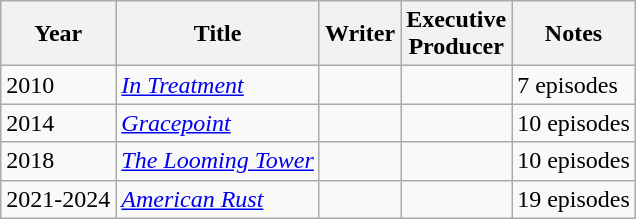<table class="wikitable">
<tr>
<th>Year</th>
<th>Title</th>
<th>Writer</th>
<th>Executive<br>Producer</th>
<th>Notes</th>
</tr>
<tr>
<td>2010</td>
<td><em><a href='#'>In Treatment</a></em></td>
<td></td>
<td></td>
<td>7 episodes</td>
</tr>
<tr>
<td>2014</td>
<td><em><a href='#'>Gracepoint</a></em></td>
<td></td>
<td></td>
<td>10 episodes</td>
</tr>
<tr>
<td>2018</td>
<td><em><a href='#'>The Looming Tower</a></em></td>
<td></td>
<td></td>
<td>10 episodes</td>
</tr>
<tr>
<td>2021-2024</td>
<td><a href='#'><em>American Rust</em></a></td>
<td></td>
<td></td>
<td>19 episodes</td>
</tr>
</table>
